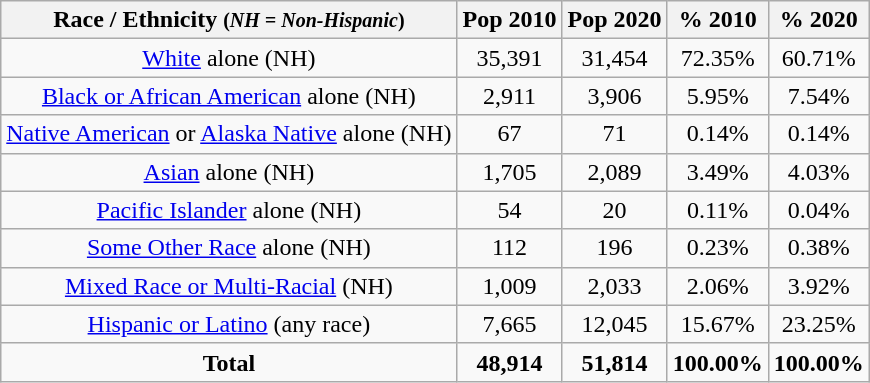<table class="wikitable" style="text-align:center;">
<tr>
<th>Race / Ethnicity <small>(<em>NH = Non-Hispanic</em>)</small></th>
<th>Pop 2010</th>
<th>Pop 2020</th>
<th>% 2010</th>
<th>% 2020</th>
</tr>
<tr>
<td><a href='#'>White</a> alone (NH)</td>
<td>35,391</td>
<td>31,454</td>
<td>72.35%</td>
<td>60.71%</td>
</tr>
<tr>
<td><a href='#'>Black or African American</a> alone (NH)</td>
<td>2,911</td>
<td>3,906</td>
<td>5.95%</td>
<td>7.54%</td>
</tr>
<tr>
<td><a href='#'>Native American</a> or <a href='#'>Alaska Native</a> alone (NH)</td>
<td>67</td>
<td>71</td>
<td>0.14%</td>
<td>0.14%</td>
</tr>
<tr>
<td><a href='#'>Asian</a> alone (NH)</td>
<td>1,705</td>
<td>2,089</td>
<td>3.49%</td>
<td>4.03%</td>
</tr>
<tr>
<td><a href='#'>Pacific Islander</a> alone (NH)</td>
<td>54</td>
<td>20</td>
<td>0.11%</td>
<td>0.04%</td>
</tr>
<tr>
<td><a href='#'>Some Other Race</a> alone (NH)</td>
<td>112</td>
<td>196</td>
<td>0.23%</td>
<td>0.38%</td>
</tr>
<tr>
<td><a href='#'>Mixed Race or Multi-Racial</a> (NH)</td>
<td>1,009</td>
<td>2,033</td>
<td>2.06%</td>
<td>3.92%</td>
</tr>
<tr>
<td><a href='#'>Hispanic or Latino</a> (any race)</td>
<td>7,665</td>
<td>12,045</td>
<td>15.67%</td>
<td>23.25%</td>
</tr>
<tr>
<td><strong>Total</strong></td>
<td><strong>48,914</strong></td>
<td><strong>51,814</strong></td>
<td><strong>100.00%</strong></td>
<td><strong>100.00%</strong></td>
</tr>
</table>
